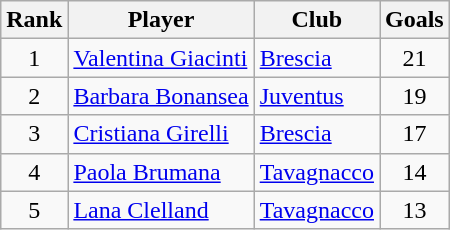<table class="wikitable" style="text-align:center">
<tr>
<th>Rank</th>
<th>Player</th>
<th>Club</th>
<th>Goals</th>
</tr>
<tr>
<td rowspan="1">1</td>
<td align="left"> <a href='#'>Valentina Giacinti</a></td>
<td align="left"><a href='#'>Brescia</a></td>
<td rowspan="1">21</td>
</tr>
<tr>
<td rowspan="1">2</td>
<td align="left"> <a href='#'>Barbara Bonansea</a></td>
<td align="left"><a href='#'>Juventus</a></td>
<td rowspan="1">19</td>
</tr>
<tr>
<td rowspan="1">3</td>
<td align="left"> <a href='#'>Cristiana Girelli</a></td>
<td align="left"><a href='#'>Brescia</a></td>
<td rowspan="1">17</td>
</tr>
<tr>
<td rowspan="1">4</td>
<td align="left"> <a href='#'>Paola Brumana</a></td>
<td align="left"><a href='#'>Tavagnacco</a></td>
<td rowspan="1">14</td>
</tr>
<tr>
<td rowspan="1">5</td>
<td align="left"> <a href='#'>Lana Clelland</a></td>
<td align="left"><a href='#'>Tavagnacco</a></td>
<td rowspan="1">13</td>
</tr>
</table>
